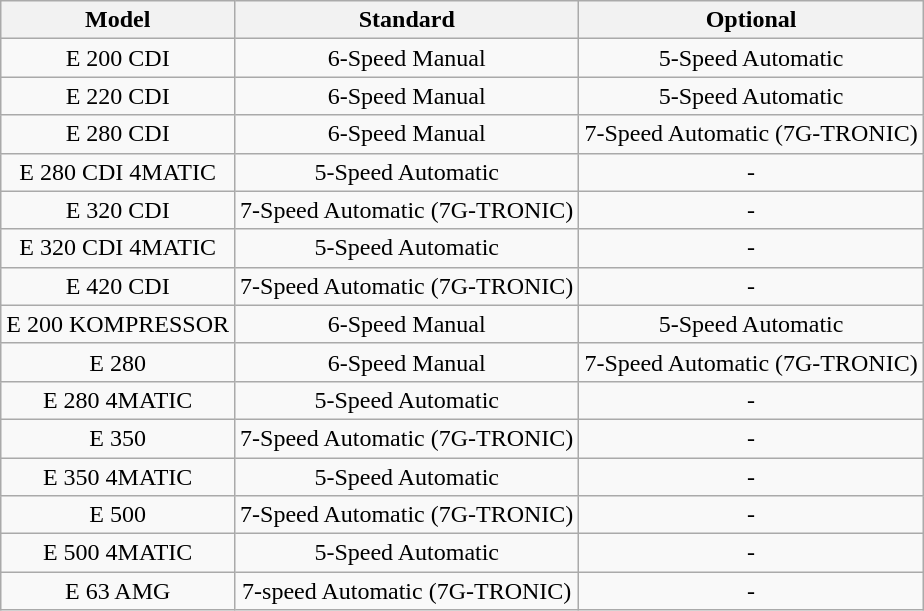<table class="wikitable" style="text-align:center;">
<tr>
<th>Model</th>
<th>Standard</th>
<th>Optional</th>
</tr>
<tr>
<td>E 200 CDI</td>
<td>6-Speed Manual</td>
<td>5-Speed Automatic</td>
</tr>
<tr>
<td>E 220 CDI</td>
<td>6-Speed Manual</td>
<td>5-Speed Automatic</td>
</tr>
<tr>
<td>E 280 CDI</td>
<td>6-Speed Manual</td>
<td>7-Speed Automatic (7G-TRONIC)</td>
</tr>
<tr>
<td>E 280 CDI 4MATIC</td>
<td>5-Speed Automatic</td>
<td>-</td>
</tr>
<tr>
<td>E 320 CDI</td>
<td>7-Speed Automatic (7G-TRONIC)</td>
<td>-</td>
</tr>
<tr>
<td>E 320 CDI 4MATIC</td>
<td>5-Speed Automatic</td>
<td>-</td>
</tr>
<tr>
<td>E 420 CDI</td>
<td>7-Speed Automatic (7G-TRONIC)</td>
<td>-</td>
</tr>
<tr>
<td>E 200 KOMPRESSOR</td>
<td>6-Speed Manual</td>
<td>5-Speed Automatic</td>
</tr>
<tr>
<td>E 280</td>
<td>6-Speed Manual</td>
<td>7-Speed Automatic (7G-TRONIC)</td>
</tr>
<tr>
<td>E 280 4MATIC</td>
<td>5-Speed Automatic</td>
<td>-</td>
</tr>
<tr>
<td>E 350</td>
<td>7-Speed Automatic (7G-TRONIC)</td>
<td>-</td>
</tr>
<tr>
<td>E 350 4MATIC</td>
<td>5-Speed Automatic</td>
<td>-</td>
</tr>
<tr>
<td>E 500</td>
<td>7-Speed Automatic (7G-TRONIC)</td>
<td>-</td>
</tr>
<tr>
<td>E 500 4MATIC</td>
<td>5-Speed Automatic</td>
<td>-</td>
</tr>
<tr>
<td>E 63 AMG</td>
<td>7-speed Automatic (7G-TRONIC)</td>
<td>-</td>
</tr>
</table>
